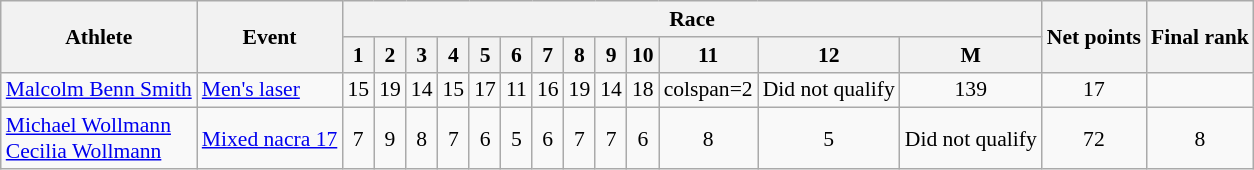<table class="wikitable" border="1" style="font-size:90%">
<tr>
<th rowspan=2>Athlete</th>
<th rowspan=2>Event</th>
<th colspan=13>Race</th>
<th rowspan=2>Net points</th>
<th rowspan=2>Final rank</th>
</tr>
<tr>
<th>1</th>
<th>2</th>
<th>3</th>
<th>4</th>
<th>5</th>
<th>6</th>
<th>7</th>
<th>8</th>
<th>9</th>
<th>10</th>
<th>11</th>
<th>12</th>
<th>M</th>
</tr>
<tr align=center>
<td align=left><a href='#'>Malcolm Benn Smith</a></td>
<td align=left><a href='#'>Men's laser</a></td>
<td>15</td>
<td>19</td>
<td>14</td>
<td>15</td>
<td>17</td>
<td>11</td>
<td>16</td>
<td>19</td>
<td>14</td>
<td>18</td>
<td>colspan=2 </td>
<td>Did not qualify</td>
<td>139</td>
<td>17</td>
</tr>
<tr align=center>
<td align=left><a href='#'>Michael Wollmann</a><br><a href='#'>Cecilia Wollmann</a></td>
<td align=left><a href='#'>Mixed nacra 17</a></td>
<td>7</td>
<td>9</td>
<td>8</td>
<td>7</td>
<td>6</td>
<td>5</td>
<td>6</td>
<td>7</td>
<td>7</td>
<td>6</td>
<td>8</td>
<td>5</td>
<td>Did not qualify</td>
<td>72</td>
<td>8</td>
</tr>
</table>
